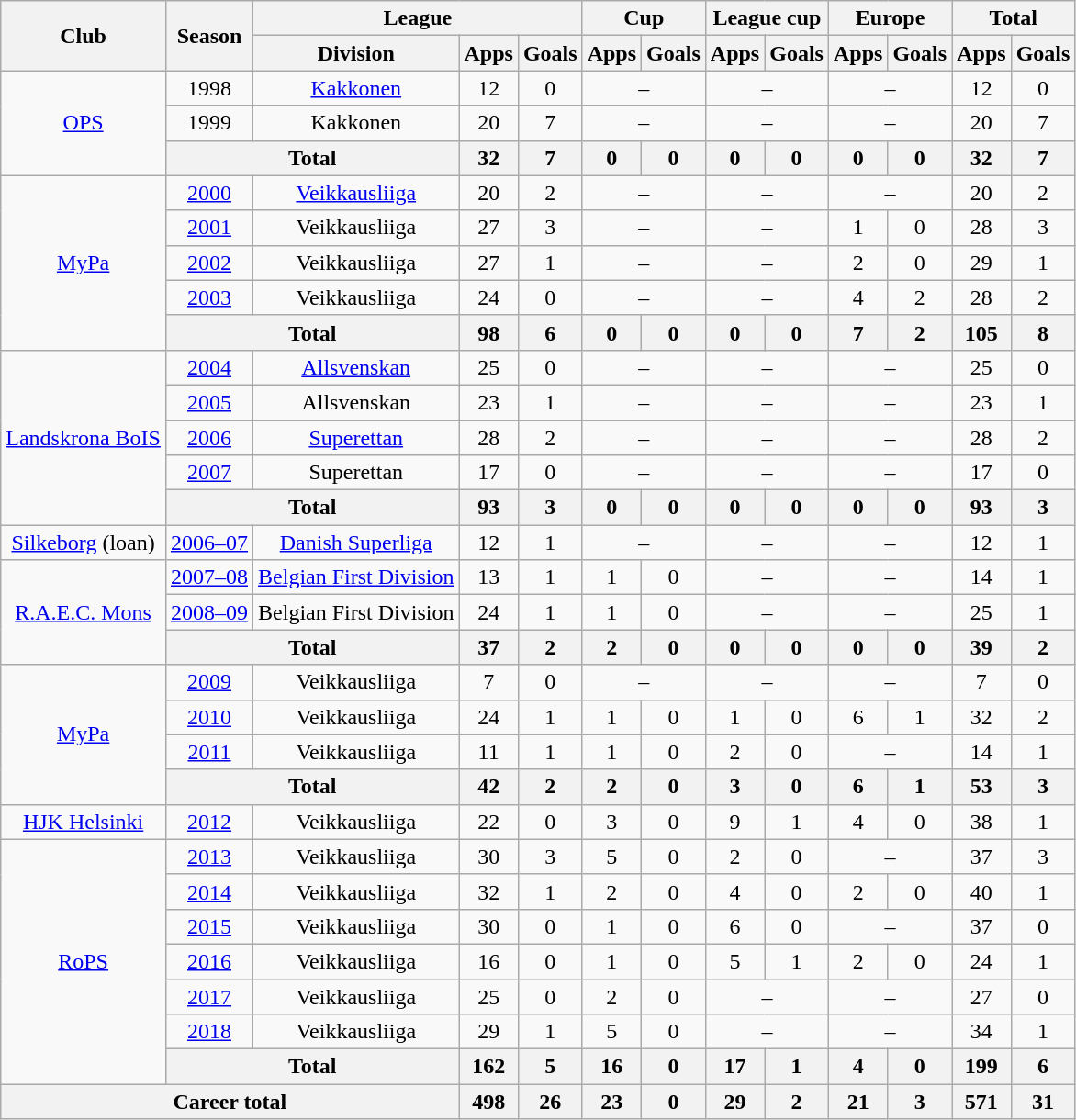<table class="wikitable" style="text-align:center">
<tr>
<th rowspan="2">Club</th>
<th rowspan="2">Season</th>
<th colspan="3">League</th>
<th colspan="2">Cup</th>
<th colspan="2">League cup</th>
<th colspan="2">Europe</th>
<th colspan="2">Total</th>
</tr>
<tr>
<th>Division</th>
<th>Apps</th>
<th>Goals</th>
<th>Apps</th>
<th>Goals</th>
<th>Apps</th>
<th>Goals</th>
<th>Apps</th>
<th>Goals</th>
<th>Apps</th>
<th>Goals</th>
</tr>
<tr>
<td rowspan=3><a href='#'>OPS</a></td>
<td>1998</td>
<td><a href='#'>Kakkonen</a></td>
<td>12</td>
<td>0</td>
<td colspan=2>–</td>
<td colspan=2>–</td>
<td colspan=2>–</td>
<td>12</td>
<td>0</td>
</tr>
<tr>
<td>1999</td>
<td>Kakkonen</td>
<td>20</td>
<td>7</td>
<td colspan=2>–</td>
<td colspan=2>–</td>
<td colspan=2>–</td>
<td>20</td>
<td>7</td>
</tr>
<tr>
<th colspan=2>Total</th>
<th>32</th>
<th>7</th>
<th>0</th>
<th>0</th>
<th>0</th>
<th>0</th>
<th>0</th>
<th>0</th>
<th>32</th>
<th>7</th>
</tr>
<tr>
<td rowspan=5><a href='#'>MyPa</a></td>
<td><a href='#'>2000</a></td>
<td><a href='#'>Veikkausliiga</a></td>
<td>20</td>
<td>2</td>
<td colspan=2>–</td>
<td colspan=2>–</td>
<td colspan=2>–</td>
<td>20</td>
<td>2</td>
</tr>
<tr>
<td><a href='#'>2001</a></td>
<td>Veikkausliiga</td>
<td>27</td>
<td>3</td>
<td colspan=2>–</td>
<td colspan=2>–</td>
<td>1</td>
<td>0</td>
<td>28</td>
<td>3</td>
</tr>
<tr>
<td><a href='#'>2002</a></td>
<td>Veikkausliiga</td>
<td>27</td>
<td>1</td>
<td colspan=2>–</td>
<td colspan=2>–</td>
<td>2</td>
<td>0</td>
<td>29</td>
<td>1</td>
</tr>
<tr>
<td><a href='#'>2003</a></td>
<td>Veikkausliiga</td>
<td>24</td>
<td>0</td>
<td colspan=2>–</td>
<td colspan=2>–</td>
<td>4</td>
<td>2</td>
<td>28</td>
<td>2</td>
</tr>
<tr>
<th colspan=2>Total</th>
<th>98</th>
<th>6</th>
<th>0</th>
<th>0</th>
<th>0</th>
<th>0</th>
<th>7</th>
<th>2</th>
<th>105</th>
<th>8</th>
</tr>
<tr>
<td rowspan=5><a href='#'>Landskrona BoIS</a></td>
<td><a href='#'>2004</a></td>
<td><a href='#'>Allsvenskan</a></td>
<td>25</td>
<td>0</td>
<td colspan=2>–</td>
<td colspan=2>–</td>
<td colspan=2>–</td>
<td>25</td>
<td>0</td>
</tr>
<tr>
<td><a href='#'>2005</a></td>
<td>Allsvenskan</td>
<td>23</td>
<td>1</td>
<td colspan=2>–</td>
<td colspan=2>–</td>
<td colspan=2>–</td>
<td>23</td>
<td>1</td>
</tr>
<tr>
<td><a href='#'>2006</a></td>
<td><a href='#'>Superettan</a></td>
<td>28</td>
<td>2</td>
<td colspan=2>–</td>
<td colspan=2>–</td>
<td colspan=2>–</td>
<td>28</td>
<td>2</td>
</tr>
<tr>
<td><a href='#'>2007</a></td>
<td>Superettan</td>
<td>17</td>
<td>0</td>
<td colspan=2>–</td>
<td colspan=2>–</td>
<td colspan=2>–</td>
<td>17</td>
<td>0</td>
</tr>
<tr>
<th colspan=2>Total</th>
<th>93</th>
<th>3</th>
<th>0</th>
<th>0</th>
<th>0</th>
<th>0</th>
<th>0</th>
<th>0</th>
<th>93</th>
<th>3</th>
</tr>
<tr>
<td><a href='#'>Silkeborg</a> (loan)</td>
<td><a href='#'>2006–07</a></td>
<td><a href='#'>Danish Superliga</a></td>
<td>12</td>
<td>1</td>
<td colspan=2>–</td>
<td colspan=2>–</td>
<td colspan=2>–</td>
<td>12</td>
<td>1</td>
</tr>
<tr>
<td rowspan=3><a href='#'>R.A.E.C. Mons</a></td>
<td><a href='#'>2007–08</a></td>
<td><a href='#'>Belgian First Division</a></td>
<td>13</td>
<td>1</td>
<td>1</td>
<td>0</td>
<td colspan=2>–</td>
<td colspan=2>–</td>
<td>14</td>
<td>1</td>
</tr>
<tr>
<td><a href='#'>2008–09</a></td>
<td>Belgian First Division</td>
<td>24</td>
<td>1</td>
<td>1</td>
<td>0</td>
<td colspan=2>–</td>
<td colspan=2>–</td>
<td>25</td>
<td>1</td>
</tr>
<tr>
<th colspan=2>Total</th>
<th>37</th>
<th>2</th>
<th>2</th>
<th>0</th>
<th>0</th>
<th>0</th>
<th>0</th>
<th>0</th>
<th>39</th>
<th>2</th>
</tr>
<tr>
<td rowspan=4><a href='#'>MyPa</a></td>
<td><a href='#'>2009</a></td>
<td>Veikkausliiga</td>
<td>7</td>
<td>0</td>
<td colspan=2>–</td>
<td colspan=2>–</td>
<td colspan=2>–</td>
<td>7</td>
<td>0</td>
</tr>
<tr>
<td><a href='#'>2010</a></td>
<td>Veikkausliiga</td>
<td>24</td>
<td>1</td>
<td>1</td>
<td>0</td>
<td>1</td>
<td>0</td>
<td>6</td>
<td>1</td>
<td>32</td>
<td>2</td>
</tr>
<tr>
<td><a href='#'>2011</a></td>
<td>Veikkausliiga</td>
<td>11</td>
<td>1</td>
<td>1</td>
<td>0</td>
<td>2</td>
<td>0</td>
<td colspan=2>–</td>
<td>14</td>
<td>1</td>
</tr>
<tr>
<th colspan=2>Total</th>
<th>42</th>
<th>2</th>
<th>2</th>
<th>0</th>
<th>3</th>
<th>0</th>
<th>6</th>
<th>1</th>
<th>53</th>
<th>3</th>
</tr>
<tr>
<td><a href='#'>HJK Helsinki</a></td>
<td><a href='#'>2012</a></td>
<td>Veikkausliiga</td>
<td>22</td>
<td>0</td>
<td>3</td>
<td>0</td>
<td>9</td>
<td>1</td>
<td>4</td>
<td>0</td>
<td>38</td>
<td>1</td>
</tr>
<tr>
<td rowspan=7><a href='#'>RoPS</a></td>
<td><a href='#'>2013</a></td>
<td>Veikkausliiga</td>
<td>30</td>
<td>3</td>
<td>5</td>
<td>0</td>
<td>2</td>
<td>0</td>
<td colspan=2>–</td>
<td>37</td>
<td>3</td>
</tr>
<tr>
<td><a href='#'>2014</a></td>
<td>Veikkausliiga</td>
<td>32</td>
<td>1</td>
<td>2</td>
<td>0</td>
<td>4</td>
<td>0</td>
<td>2</td>
<td>0</td>
<td>40</td>
<td>1</td>
</tr>
<tr>
<td><a href='#'>2015</a></td>
<td>Veikkausliiga</td>
<td>30</td>
<td>0</td>
<td>1</td>
<td>0</td>
<td>6</td>
<td>0</td>
<td colspan=2>–</td>
<td>37</td>
<td>0</td>
</tr>
<tr>
<td><a href='#'>2016</a></td>
<td>Veikkausliiga</td>
<td>16</td>
<td>0</td>
<td>1</td>
<td>0</td>
<td>5</td>
<td>1</td>
<td>2</td>
<td>0</td>
<td>24</td>
<td>1</td>
</tr>
<tr>
<td><a href='#'>2017</a></td>
<td>Veikkausliiga</td>
<td>25</td>
<td>0</td>
<td>2</td>
<td>0</td>
<td colspan=2>–</td>
<td colspan=2>–</td>
<td>27</td>
<td>0</td>
</tr>
<tr>
<td><a href='#'>2018</a></td>
<td>Veikkausliiga</td>
<td>29</td>
<td>1</td>
<td>5</td>
<td>0</td>
<td colspan=2>–</td>
<td colspan=2>–</td>
<td>34</td>
<td>1</td>
</tr>
<tr>
<th colspan=2>Total</th>
<th>162</th>
<th>5</th>
<th>16</th>
<th>0</th>
<th>17</th>
<th>1</th>
<th>4</th>
<th>0</th>
<th>199</th>
<th>6</th>
</tr>
<tr>
<th colspan="3">Career total</th>
<th>498</th>
<th>26</th>
<th>23</th>
<th>0</th>
<th>29</th>
<th>2</th>
<th>21</th>
<th>3</th>
<th>571</th>
<th>31</th>
</tr>
</table>
